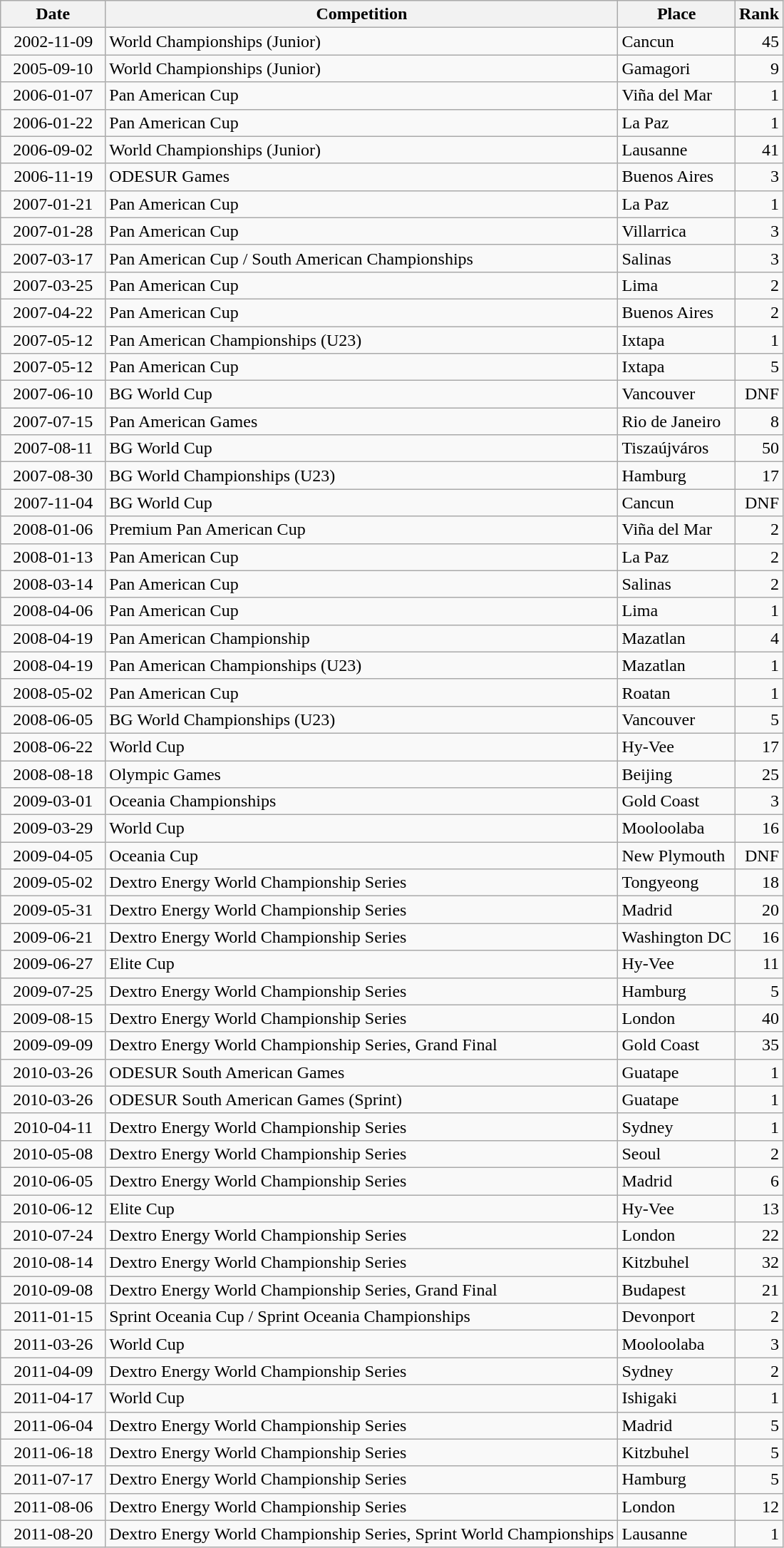<table class="wikitable sortable">
<tr>
<th>Date</th>
<th>Competition</th>
<th>Place</th>
<th>Rank</th>
</tr>
<tr>
<td style="text-align:right">  2002-11-09  </td>
<td>World Championships (Junior)</td>
<td>Cancun</td>
<td style="text-align:right">45</td>
</tr>
<tr>
<td style="text-align:right">  2005-09-10  </td>
<td>World Championships (Junior)</td>
<td>Gamagori</td>
<td style="text-align:right">9</td>
</tr>
<tr>
<td style="text-align:right">  2006-01-07  </td>
<td>Pan American Cup</td>
<td>Viña del Mar</td>
<td style="text-align:right">1</td>
</tr>
<tr>
<td style="text-align:right">  2006-01-22  </td>
<td>Pan American Cup</td>
<td>La Paz</td>
<td style="text-align:right">1</td>
</tr>
<tr>
<td style="text-align:right">  2006-09-02  </td>
<td>World Championships (Junior)</td>
<td>Lausanne</td>
<td style="text-align:right">41</td>
</tr>
<tr>
<td style="text-align:right">  2006-11-19  </td>
<td>ODESUR Games</td>
<td>Buenos Aires</td>
<td style="text-align:right">3</td>
</tr>
<tr>
<td style="text-align:right">  2007-01-21  </td>
<td>Pan American Cup</td>
<td>La Paz</td>
<td style="text-align:right">1</td>
</tr>
<tr>
<td style="text-align:right">  2007-01-28  </td>
<td>Pan American Cup</td>
<td>Villarrica</td>
<td style="text-align:right">3</td>
</tr>
<tr>
<td style="text-align:right">  2007-03-17  </td>
<td>Pan American Cup / South American Championships</td>
<td>Salinas</td>
<td style="text-align:right">3</td>
</tr>
<tr>
<td style="text-align:right">  2007-03-25  </td>
<td>Pan American Cup</td>
<td>Lima</td>
<td style="text-align:right">2</td>
</tr>
<tr>
<td style="text-align:right">  2007-04-22  </td>
<td>Pan American Cup</td>
<td>Buenos Aires</td>
<td style="text-align:right">2</td>
</tr>
<tr>
<td style="text-align:right">  2007-05-12  </td>
<td>Pan American Championships (U23)</td>
<td>Ixtapa</td>
<td style="text-align:right">1</td>
</tr>
<tr>
<td style="text-align:right">  2007-05-12  </td>
<td>Pan American Cup</td>
<td>Ixtapa</td>
<td style="text-align:right">5</td>
</tr>
<tr>
<td style="text-align:right">  2007-06-10  </td>
<td>BG World Cup</td>
<td>Vancouver</td>
<td style="text-align:right">DNF</td>
</tr>
<tr>
<td style="text-align:right">  2007-07-15  </td>
<td>Pan American Games</td>
<td>Rio de Janeiro</td>
<td style="text-align:right">8</td>
</tr>
<tr>
<td style="text-align:right">  2007-08-11  </td>
<td>BG World Cup</td>
<td>Tiszaújváros</td>
<td style="text-align:right">50</td>
</tr>
<tr>
<td style="text-align:right">  2007-08-30  </td>
<td>BG World Championships (U23)</td>
<td>Hamburg</td>
<td style="text-align:right">17</td>
</tr>
<tr>
<td style="text-align:right">  2007-11-04  </td>
<td>BG World Cup</td>
<td>Cancun</td>
<td style="text-align:right">DNF</td>
</tr>
<tr>
<td style="text-align:right">  2008-01-06  </td>
<td>Premium Pan American Cup</td>
<td>Viña del Mar</td>
<td style="text-align:right">2</td>
</tr>
<tr>
<td style="text-align:right">  2008-01-13  </td>
<td>Pan American Cup</td>
<td>La Paz</td>
<td style="text-align:right">2</td>
</tr>
<tr>
<td style="text-align:right">  2008-03-14  </td>
<td>Pan American Cup</td>
<td>Salinas</td>
<td style="text-align:right">2</td>
</tr>
<tr>
<td style="text-align:right">  2008-04-06  </td>
<td>Pan American Cup</td>
<td>Lima</td>
<td style="text-align:right">1</td>
</tr>
<tr>
<td style="text-align:right">  2008-04-19  </td>
<td>Pan American Championship</td>
<td>Mazatlan</td>
<td style="text-align:right">4</td>
</tr>
<tr>
<td style="text-align:right">  2008-04-19  </td>
<td>Pan American Championships (U23)</td>
<td>Mazatlan</td>
<td style="text-align:right">1</td>
</tr>
<tr>
<td style="text-align:right">  2008-05-02  </td>
<td>Pan American Cup</td>
<td>Roatan</td>
<td style="text-align:right">1</td>
</tr>
<tr>
<td style="text-align:right">  2008-06-05  </td>
<td>BG World Championships (U23)</td>
<td>Vancouver</td>
<td style="text-align:right">5</td>
</tr>
<tr>
<td style="text-align:right">  2008-06-22  </td>
<td>World Cup</td>
<td>Hy-Vee</td>
<td style="text-align:right">17</td>
</tr>
<tr>
<td style="text-align:right">  2008-08-18  </td>
<td>Olympic Games</td>
<td>Beijing</td>
<td style="text-align:right">25</td>
</tr>
<tr>
<td style="text-align:right">  2009-03-01  </td>
<td>Oceania Championships</td>
<td>Gold Coast</td>
<td style="text-align:right">3</td>
</tr>
<tr>
<td style="text-align:right">  2009-03-29  </td>
<td>World Cup</td>
<td>Mooloolaba</td>
<td style="text-align:right">16</td>
</tr>
<tr>
<td style="text-align:right">  2009-04-05  </td>
<td>Oceania Cup</td>
<td>New Plymouth</td>
<td style="text-align:right">DNF</td>
</tr>
<tr>
<td style="text-align:right">  2009-05-02  </td>
<td>Dextro Energy World Championship Series</td>
<td>Tongyeong</td>
<td style="text-align:right">18</td>
</tr>
<tr>
<td style="text-align:right">  2009-05-31  </td>
<td>Dextro Energy World Championship Series</td>
<td>Madrid</td>
<td style="text-align:right">20</td>
</tr>
<tr>
<td style="text-align:right">  2009-06-21  </td>
<td>Dextro Energy World Championship Series</td>
<td>Washington DC</td>
<td style="text-align:right">16</td>
</tr>
<tr>
<td style="text-align:right">  2009-06-27  </td>
<td>Elite Cup</td>
<td>Hy-Vee</td>
<td style="text-align:right">11</td>
</tr>
<tr>
<td style="text-align:right">  2009-07-25  </td>
<td>Dextro Energy World Championship Series</td>
<td>Hamburg</td>
<td style="text-align:right">5</td>
</tr>
<tr>
<td style="text-align:right">  2009-08-15  </td>
<td>Dextro Energy World Championship Series</td>
<td>London</td>
<td style="text-align:right">40</td>
</tr>
<tr>
<td style="text-align:right">  2009-09-09  </td>
<td>Dextro Energy World Championship Series, Grand Final</td>
<td>Gold Coast</td>
<td style="text-align:right">35</td>
</tr>
<tr>
<td style="text-align:right">  2010-03-26  </td>
<td>ODESUR South American Games</td>
<td>Guatape</td>
<td style="text-align:right">1</td>
</tr>
<tr>
<td style="text-align:right">  2010-03-26  </td>
<td>ODESUR South American Games (Sprint)</td>
<td>Guatape</td>
<td style="text-align:right">1</td>
</tr>
<tr>
<td style="text-align:right">  2010-04-11  </td>
<td>Dextro Energy World Championship Series</td>
<td>Sydney</td>
<td style="text-align:right">1</td>
</tr>
<tr>
<td style="text-align:right">  2010-05-08  </td>
<td>Dextro Energy World Championship Series</td>
<td>Seoul</td>
<td style="text-align:right">2</td>
</tr>
<tr>
<td style="text-align:right">  2010-06-05  </td>
<td>Dextro Energy World Championship Series</td>
<td>Madrid</td>
<td style="text-align:right">6</td>
</tr>
<tr>
<td style="text-align:right">  2010-06-12  </td>
<td>Elite Cup</td>
<td>Hy-Vee</td>
<td style="text-align:right">13</td>
</tr>
<tr>
<td style="text-align:right">  2010-07-24  </td>
<td>Dextro Energy World Championship Series</td>
<td>London</td>
<td style="text-align:right">22</td>
</tr>
<tr>
<td style="text-align:right">  2010-08-14  </td>
<td>Dextro Energy World Championship Series</td>
<td>Kitzbuhel</td>
<td style="text-align:right">32</td>
</tr>
<tr>
<td style="text-align:right">  2010-09-08  </td>
<td>Dextro Energy World Championship Series, Grand Final</td>
<td>Budapest</td>
<td style="text-align:right">21</td>
</tr>
<tr>
<td style="text-align:right">  2011-01-15  </td>
<td>Sprint Oceania Cup / Sprint Oceania Championships</td>
<td>Devonport</td>
<td style="text-align:right">2</td>
</tr>
<tr>
<td style="text-align:right">  2011-03-26  </td>
<td>World Cup</td>
<td>Mooloolaba</td>
<td style="text-align:right">3</td>
</tr>
<tr>
<td style="text-align:right">  2011-04-09  </td>
<td>Dextro Energy World Championship Series</td>
<td>Sydney</td>
<td style="text-align:right">2</td>
</tr>
<tr>
<td style="text-align:right">  2011-04-17  </td>
<td>World Cup</td>
<td>Ishigaki</td>
<td style="text-align:right">1</td>
</tr>
<tr>
<td style="text-align:right">  2011-06-04  </td>
<td>Dextro Energy World Championship Series</td>
<td>Madrid</td>
<td style="text-align:right">5</td>
</tr>
<tr>
<td style="text-align:right">  2011-06-18  </td>
<td>Dextro Energy World Championship Series</td>
<td>Kitzbuhel</td>
<td style="text-align:right">5</td>
</tr>
<tr>
<td style="text-align:right">  2011-07-17  </td>
<td>Dextro Energy World Championship Series</td>
<td>Hamburg</td>
<td style="text-align:right">5</td>
</tr>
<tr>
<td style="text-align:right">  2011-08-06  </td>
<td>Dextro Energy World Championship Series</td>
<td>London</td>
<td style="text-align:right">12</td>
</tr>
<tr>
<td style="text-align:right">  2011-08-20  </td>
<td>Dextro Energy World Championship Series, Sprint World Championships</td>
<td>Lausanne</td>
<td style="text-align:right">1</td>
</tr>
</table>
